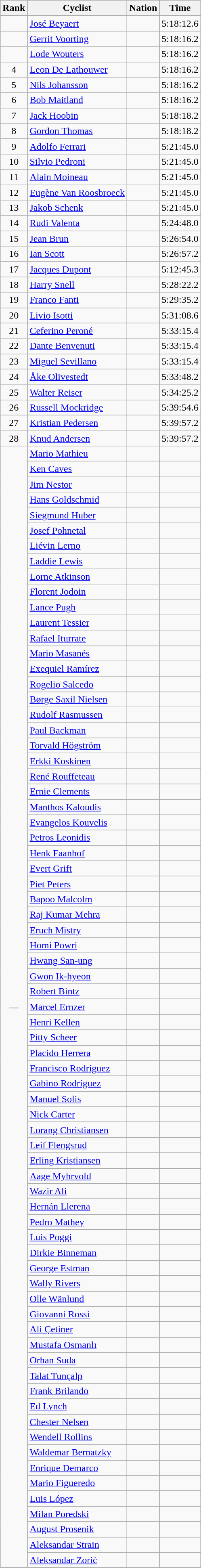<table class="wikitable sortable" style="text-align:center">
<tr>
<th>Rank</th>
<th>Cyclist</th>
<th>Nation</th>
<th>Time</th>
</tr>
<tr>
<td></td>
<td align=left><a href='#'>José Beyaert</a></td>
<td align=left></td>
<td>5:18:12.6</td>
</tr>
<tr>
<td></td>
<td align=left><a href='#'>Gerrit Voorting</a></td>
<td align=left></td>
<td>5:18:16.2</td>
</tr>
<tr>
<td></td>
<td align=left><a href='#'>Lode Wouters</a></td>
<td align=left></td>
<td>5:18:16.2</td>
</tr>
<tr>
<td>4</td>
<td align=left><a href='#'>Leon De Lathouwer</a></td>
<td align=left></td>
<td>5:18:16.2</td>
</tr>
<tr>
<td>5</td>
<td align=left><a href='#'>Nils Johansson</a></td>
<td align=left></td>
<td>5:18:16.2</td>
</tr>
<tr>
<td>6</td>
<td align=left><a href='#'>Bob Maitland</a></td>
<td align=left></td>
<td>5:18:16.2</td>
</tr>
<tr>
<td>7</td>
<td align=left><a href='#'>Jack Hoobin</a></td>
<td align=left></td>
<td>5:18:18.2</td>
</tr>
<tr>
<td>8</td>
<td align=left><a href='#'>Gordon Thomas</a></td>
<td align=left></td>
<td>5:18:18.2</td>
</tr>
<tr>
<td>9</td>
<td align=left><a href='#'>Adolfo Ferrari</a></td>
<td align=left></td>
<td>5:21:45.0</td>
</tr>
<tr>
<td>10</td>
<td align=left><a href='#'>Silvio Pedroni</a></td>
<td align=left></td>
<td>5:21:45.0</td>
</tr>
<tr>
<td>11</td>
<td align=left><a href='#'>Alain Moineau</a></td>
<td align=left></td>
<td>5:21:45.0</td>
</tr>
<tr>
<td>12</td>
<td align=left><a href='#'>Eugène Van Roosbroeck</a></td>
<td align=left></td>
<td>5:21:45.0</td>
</tr>
<tr>
<td>13</td>
<td align=left><a href='#'>Jakob Schenk</a></td>
<td align=left></td>
<td>5:21:45.0</td>
</tr>
<tr>
<td>14</td>
<td align=left><a href='#'>Rudi Valenta</a></td>
<td align=left></td>
<td>5:24:48.0</td>
</tr>
<tr>
<td>15</td>
<td align=left><a href='#'>Jean Brun</a></td>
<td align=left></td>
<td>5:26:54.0</td>
</tr>
<tr>
<td>16</td>
<td align=left><a href='#'>Ian Scott</a></td>
<td align=left></td>
<td>5:26:57.2</td>
</tr>
<tr>
<td>17</td>
<td align=left><a href='#'>Jacques Dupont</a></td>
<td align=left></td>
<td>5:12:45.3</td>
</tr>
<tr>
<td>18</td>
<td align=left><a href='#'>Harry Snell</a></td>
<td align=left></td>
<td>5:28:22.2</td>
</tr>
<tr>
<td>19</td>
<td align=left><a href='#'>Franco Fanti</a></td>
<td align=left></td>
<td>5:29:35.2</td>
</tr>
<tr>
<td>20</td>
<td align=left><a href='#'>Livio Isotti</a></td>
<td align=left></td>
<td>5:31:08.6</td>
</tr>
<tr>
<td>21</td>
<td align=left><a href='#'>Ceferino Peroné</a></td>
<td align=left></td>
<td>5:33:15.4</td>
</tr>
<tr>
<td>22</td>
<td align=left><a href='#'>Dante Benvenuti</a></td>
<td align=left></td>
<td>5:33:15.4</td>
</tr>
<tr>
<td>23</td>
<td align=left><a href='#'>Miguel Sevillano</a></td>
<td align=left></td>
<td>5:33:15.4</td>
</tr>
<tr>
<td>24</td>
<td align=left><a href='#'>Åke Olivestedt</a></td>
<td align=left></td>
<td>5:33:48.2</td>
</tr>
<tr>
<td>25</td>
<td align=left><a href='#'>Walter Reiser</a></td>
<td align=left></td>
<td>5:34:25.2</td>
</tr>
<tr>
<td>26</td>
<td align=left><a href='#'>Russell Mockridge</a></td>
<td align=left></td>
<td>5:39:54.6</td>
</tr>
<tr>
<td>27</td>
<td align=left><a href='#'>Kristian Pedersen</a></td>
<td align=left></td>
<td>5:39:57.2</td>
</tr>
<tr>
<td>28</td>
<td align=left><a href='#'>Knud Andersen</a></td>
<td align=left></td>
<td>5:39:57.2</td>
</tr>
<tr>
<td rowspan=73 data-sort-value=29>—</td>
<td align=left><a href='#'>Mario Mathieu</a></td>
<td align=left></td>
<td data-sort-value=9:99:99.9></td>
</tr>
<tr>
<td align=left><a href='#'>Ken Caves</a></td>
<td align=left></td>
<td data-sort-value=9:99:99.9></td>
</tr>
<tr>
<td align=left><a href='#'>Jim Nestor</a></td>
<td align=left></td>
<td data-sort-value=9:99:99.9></td>
</tr>
<tr>
<td align=left><a href='#'>Hans Goldschmid</a></td>
<td align=left></td>
<td data-sort-value=9:99:99.9></td>
</tr>
<tr>
<td align=left><a href='#'>Siegmund Huber</a></td>
<td align=left></td>
<td data-sort-value=9:99:99.9></td>
</tr>
<tr>
<td align=left><a href='#'>Josef Pohnetal</a></td>
<td align=left></td>
<td data-sort-value=9:99:99.9></td>
</tr>
<tr>
<td align=left><a href='#'>Liévin Lerno</a></td>
<td align=left></td>
<td data-sort-value=9:99:99.9></td>
</tr>
<tr>
<td align=left><a href='#'>Laddie Lewis</a></td>
<td align=left></td>
<td data-sort-value=9:99:99.9></td>
</tr>
<tr>
<td align=left><a href='#'>Lorne Atkinson</a></td>
<td align=left></td>
<td data-sort-value=9:99:99.9></td>
</tr>
<tr>
<td align=left><a href='#'>Florent Jodoin</a></td>
<td align=left></td>
<td data-sort-value=9:99:99.9></td>
</tr>
<tr>
<td align=left><a href='#'>Lance Pugh</a></td>
<td align=left></td>
<td data-sort-value=9:99:99.9></td>
</tr>
<tr>
<td align=left><a href='#'>Laurent Tessier</a></td>
<td align=left></td>
<td data-sort-value=9:99:99.9></td>
</tr>
<tr>
<td align=left><a href='#'>Rafael Iturrate</a></td>
<td align=left></td>
<td data-sort-value=9:99:99.9></td>
</tr>
<tr>
<td align=left><a href='#'>Mario Masanés</a></td>
<td align=left></td>
<td data-sort-value=9:99:99.9></td>
</tr>
<tr>
<td align=left><a href='#'>Exequiel Ramírez</a></td>
<td align=left></td>
<td data-sort-value=9:99:99.9></td>
</tr>
<tr>
<td align=left><a href='#'>Rogelio Salcedo</a></td>
<td align=left></td>
<td data-sort-value=9:99:99.9></td>
</tr>
<tr>
<td align=left><a href='#'>Børge Saxil Nielsen</a></td>
<td align=left></td>
<td data-sort-value=9:99:99.9></td>
</tr>
<tr>
<td align=left><a href='#'>Rudolf Rasmussen</a></td>
<td align=left></td>
<td data-sort-value=9:99:99.9></td>
</tr>
<tr>
<td align=left><a href='#'>Paul Backman</a></td>
<td align=left></td>
<td data-sort-value=9:99:99.9></td>
</tr>
<tr>
<td align=left><a href='#'>Torvald Högström</a></td>
<td align=left></td>
<td data-sort-value=9:99:99.9></td>
</tr>
<tr>
<td align=left><a href='#'>Erkki Koskinen</a></td>
<td align=left></td>
<td data-sort-value=9:99:99.9></td>
</tr>
<tr>
<td align=left><a href='#'>René Rouffeteau</a></td>
<td align=left></td>
<td data-sort-value=9:99:99.9></td>
</tr>
<tr>
<td align=left><a href='#'>Ernie Clements</a></td>
<td align=left></td>
<td data-sort-value=9:99:99.9></td>
</tr>
<tr>
<td align=left><a href='#'>Manthos Kaloudis</a></td>
<td align=left></td>
<td data-sort-value=9:99:99.9></td>
</tr>
<tr>
<td align=left><a href='#'>Evangelos Kouvelis</a></td>
<td align=left></td>
<td data-sort-value=9:99:99.9></td>
</tr>
<tr>
<td align=left><a href='#'>Petros Leonidis</a></td>
<td align=left></td>
<td data-sort-value=9:99:99.9></td>
</tr>
<tr>
<td align=left><a href='#'>Henk Faanhof</a></td>
<td align=left></td>
<td data-sort-value=9:99:99.9></td>
</tr>
<tr>
<td align=left><a href='#'>Evert Grift</a></td>
<td align=left></td>
<td data-sort-value=9:99:99.9></td>
</tr>
<tr>
<td align=left><a href='#'>Piet Peters</a></td>
<td align=left></td>
<td data-sort-value=9:99:99.9></td>
</tr>
<tr>
<td align=left><a href='#'>Bapoo Malcolm</a></td>
<td align=left></td>
<td data-sort-value=9:99:99.9></td>
</tr>
<tr>
<td align=left><a href='#'>Raj Kumar Mehra</a></td>
<td align=left></td>
<td data-sort-value=9:99:99.9></td>
</tr>
<tr>
<td align=left><a href='#'>Eruch Mistry</a></td>
<td align=left></td>
<td data-sort-value=9:99:99.9></td>
</tr>
<tr>
<td align=left><a href='#'>Homi Powri</a></td>
<td align=left></td>
<td data-sort-value=9:99:99.9></td>
</tr>
<tr>
<td align=left><a href='#'>Hwang San-ung</a></td>
<td align=left></td>
<td data-sort-value=9:99:99.9></td>
</tr>
<tr>
<td align=left><a href='#'>Gwon Ik-hyeon</a></td>
<td align=left></td>
<td data-sort-value=9:99:99.9></td>
</tr>
<tr>
<td align=left><a href='#'>Robert Bintz</a></td>
<td align=left></td>
<td data-sort-value=9:99:99.9></td>
</tr>
<tr>
<td align=left><a href='#'>Marcel Ernzer</a></td>
<td align=left></td>
<td data-sort-value=9:99:99.9></td>
</tr>
<tr>
<td align=left><a href='#'>Henri Kellen</a></td>
<td align=left></td>
<td data-sort-value=9:99:99.9></td>
</tr>
<tr>
<td align=left><a href='#'>Pitty Scheer</a></td>
<td align=left></td>
<td data-sort-value=9:99:99.9></td>
</tr>
<tr>
<td align=left><a href='#'>Placido Herrera</a></td>
<td align=left></td>
<td data-sort-value=9:99:99.9></td>
</tr>
<tr>
<td align=left><a href='#'>Francisco Rodríguez</a></td>
<td align=left></td>
<td data-sort-value=9:99:99.9></td>
</tr>
<tr>
<td align=left><a href='#'>Gabino Rodríguez</a></td>
<td align=left></td>
<td data-sort-value=9:99:99.9></td>
</tr>
<tr>
<td align=left><a href='#'>Manuel Solis</a></td>
<td align=left></td>
<td data-sort-value=9:99:99.9></td>
</tr>
<tr>
<td align=left><a href='#'>Nick Carter</a></td>
<td align=left></td>
<td data-sort-value=9:99:99.9></td>
</tr>
<tr>
<td align=left><a href='#'>Lorang Christiansen</a></td>
<td align=left></td>
<td data-sort-value=9:99:99.9></td>
</tr>
<tr>
<td align=left><a href='#'>Leif Flengsrud</a></td>
<td align=left></td>
<td data-sort-value=9:99:99.9></td>
</tr>
<tr>
<td align=left><a href='#'>Erling Kristiansen</a></td>
<td align=left></td>
<td data-sort-value=9:99:99.9></td>
</tr>
<tr>
<td align=left><a href='#'>Aage Myhrvold</a></td>
<td align=left></td>
<td data-sort-value=9:99:99.9></td>
</tr>
<tr>
<td align=left><a href='#'>Wazir Ali</a></td>
<td align=left></td>
<td data-sort-value=9:99:99.9></td>
</tr>
<tr>
<td align=left><a href='#'>Hernán Llerena</a></td>
<td align=left></td>
<td data-sort-value=9:99:99.9></td>
</tr>
<tr>
<td align=left><a href='#'>Pedro Mathey</a></td>
<td align=left></td>
<td data-sort-value=9:99:99.9></td>
</tr>
<tr>
<td align=left><a href='#'>Luis Poggi</a></td>
<td align=left></td>
<td data-sort-value=9:99:99.9></td>
</tr>
<tr>
<td align=left><a href='#'>Dirkie Binneman</a></td>
<td align=left></td>
<td data-sort-value=9:99:99.9></td>
</tr>
<tr>
<td align=left><a href='#'>George Estman</a></td>
<td align=left></td>
<td data-sort-value=9:99:99.9></td>
</tr>
<tr>
<td align=left><a href='#'>Wally Rivers</a></td>
<td align=left></td>
<td data-sort-value=9:99:99.9></td>
</tr>
<tr>
<td align=left><a href='#'>Olle Wänlund</a></td>
<td align=left></td>
<td data-sort-value=9:99:99.9></td>
</tr>
<tr>
<td align=left><a href='#'>Giovanni Rossi</a></td>
<td align=left></td>
<td data-sort-value=9:99:99.9></td>
</tr>
<tr>
<td align=left><a href='#'>Ali Çetiner</a></td>
<td align=left></td>
<td data-sort-value=9:99:99.9></td>
</tr>
<tr>
<td align=left><a href='#'>Mustafa Osmanlı</a></td>
<td align=left></td>
<td data-sort-value=9:99:99.9></td>
</tr>
<tr>
<td align=left><a href='#'>Orhan Suda</a></td>
<td align=left></td>
<td data-sort-value=9:99:99.9></td>
</tr>
<tr>
<td align=left><a href='#'>Talat Tunçalp</a></td>
<td align=left></td>
<td data-sort-value=9:99:99.9></td>
</tr>
<tr>
<td align=left><a href='#'>Frank Brilando</a></td>
<td align=left></td>
<td data-sort-value=9:99:99.9></td>
</tr>
<tr>
<td align=left><a href='#'>Ed Lynch</a></td>
<td align=left></td>
<td data-sort-value=9:99:99.9></td>
</tr>
<tr>
<td align=left><a href='#'>Chester Nelsen</a></td>
<td align=left></td>
<td data-sort-value=9:99:99.9></td>
</tr>
<tr>
<td align=left><a href='#'>Wendell Rollins</a></td>
<td align=left></td>
<td data-sort-value=9:99:99.9></td>
</tr>
<tr>
<td align=left><a href='#'>Waldemar Bernatzky</a></td>
<td align=left></td>
<td data-sort-value=9:99:99.9></td>
</tr>
<tr>
<td align=left><a href='#'>Enrique Demarco</a></td>
<td align=left></td>
<td data-sort-value=9:99:99.9></td>
</tr>
<tr>
<td align=left><a href='#'>Mario Figueredo</a></td>
<td align=left></td>
<td data-sort-value=9:99:99.9></td>
</tr>
<tr>
<td align=left><a href='#'>Luis López</a></td>
<td align=left></td>
<td data-sort-value=9:99:99.9></td>
</tr>
<tr>
<td align=left><a href='#'>Milan Poredski</a></td>
<td align=left></td>
<td data-sort-value=9:99:99.9></td>
</tr>
<tr>
<td align=left><a href='#'>August Prosenik</a></td>
<td align=left></td>
<td data-sort-value=9:99:99.9></td>
</tr>
<tr>
<td align=left><a href='#'>Aleksandar Strain</a></td>
<td align=left></td>
<td data-sort-value=9:99:99.9></td>
</tr>
<tr>
<td align=left><a href='#'>Aleksandar Zorić</a></td>
<td align=left></td>
<td data-sort-value=9:99:99.9></td>
</tr>
</table>
